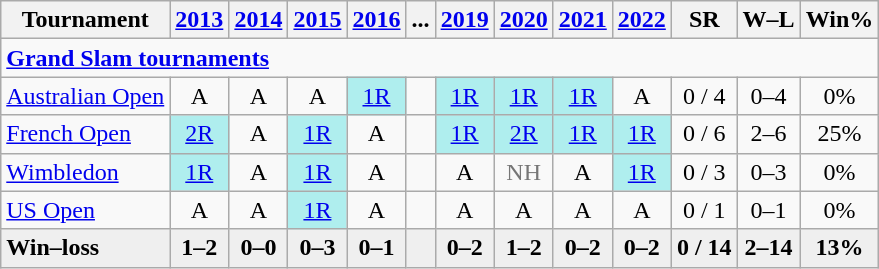<table class=wikitable style=text-align:center>
<tr>
<th>Tournament</th>
<th><a href='#'>2013</a></th>
<th><a href='#'>2014</a></th>
<th><a href='#'>2015</a></th>
<th><a href='#'>2016</a></th>
<th>...</th>
<th><a href='#'>2019</a></th>
<th><a href='#'>2020</a></th>
<th><a href='#'>2021</a></th>
<th><a href='#'>2022</a></th>
<th>SR</th>
<th>W–L</th>
<th>Win%</th>
</tr>
<tr>
<td colspan="13" align="left"><strong><a href='#'>Grand Slam tournaments</a></strong></td>
</tr>
<tr>
<td align=left><a href='#'>Australian Open</a></td>
<td>A</td>
<td>A</td>
<td>A</td>
<td bgcolor=afeeee><a href='#'>1R</a></td>
<td></td>
<td bgcolor=afeeee><a href='#'>1R</a></td>
<td bgcolor=afeeee><a href='#'>1R</a></td>
<td bgcolor=afeeee><a href='#'>1R</a></td>
<td>A</td>
<td>0 / 4</td>
<td>0–4</td>
<td>0%</td>
</tr>
<tr>
<td align=left><a href='#'>French Open</a></td>
<td bgcolor=afeeee><a href='#'>2R</a></td>
<td>A</td>
<td bgcolor=afeeee><a href='#'>1R</a></td>
<td>A</td>
<td></td>
<td bgcolor=afeeee><a href='#'>1R</a></td>
<td bgcolor=afeeee><a href='#'>2R</a></td>
<td bgcolor=afeeee><a href='#'>1R</a></td>
<td bgcolor=afeeee><a href='#'>1R</a></td>
<td>0 / 6</td>
<td>2–6</td>
<td>25%</td>
</tr>
<tr>
<td align=left><a href='#'>Wimbledon</a></td>
<td bgcolor=afeeee><a href='#'>1R</a></td>
<td>A</td>
<td bgcolor=afeeee><a href='#'>1R</a></td>
<td>A</td>
<td></td>
<td>A</td>
<td style=color:#767676>NH</td>
<td>A</td>
<td bgcolor=afeeee><a href='#'>1R</a></td>
<td>0 / 3</td>
<td>0–3</td>
<td>0%</td>
</tr>
<tr>
<td align=left><a href='#'>US Open</a></td>
<td>A</td>
<td>A</td>
<td bgcolor=afeeee><a href='#'>1R</a></td>
<td>A</td>
<td></td>
<td>A</td>
<td>A</td>
<td>A</td>
<td>A</td>
<td>0 / 1</td>
<td>0–1</td>
<td>0%</td>
</tr>
<tr style=background:#efefef;font-weight:bold>
<td style="text-align:left">Win–loss</td>
<td>1–2</td>
<td>0–0</td>
<td>0–3</td>
<td>0–1</td>
<td></td>
<td>0–2</td>
<td>1–2</td>
<td>0–2</td>
<td>0–2</td>
<td>0 / 14</td>
<td>2–14</td>
<td>13%</td>
</tr>
</table>
